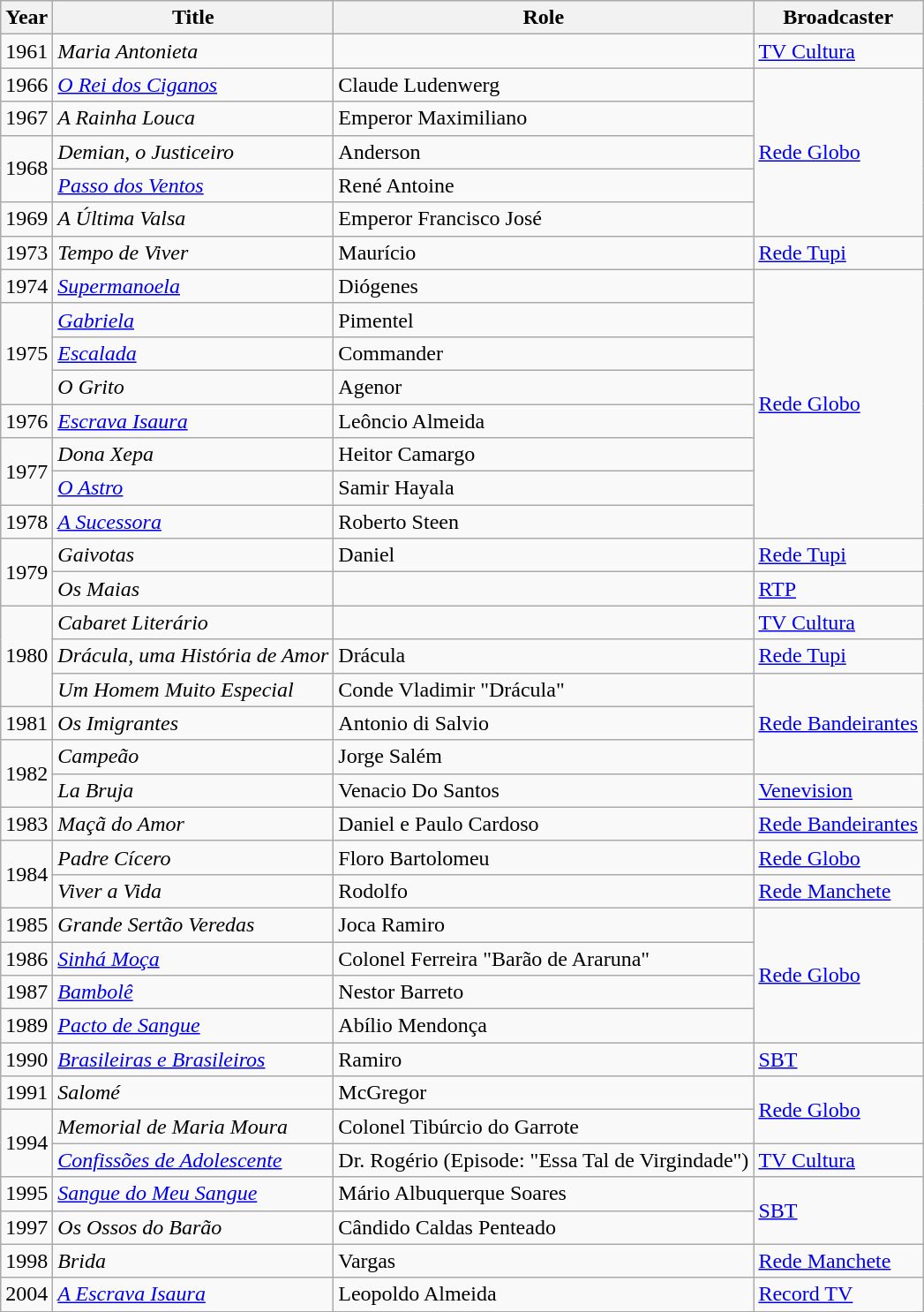<table class="wikitable">
<tr>
<th>Year</th>
<th>Title</th>
<th>Role</th>
<th>Broadcaster</th>
</tr>
<tr>
<td>1961</td>
<td><em>Maria Antonieta</em></td>
<td></td>
<td><a href='#'>TV Cultura</a></td>
</tr>
<tr>
<td>1966</td>
<td><em><a href='#'>O Rei dos Ciganos</a></em></td>
<td>Claude Ludenwerg</td>
<td rowspan="5"><a href='#'>Rede Globo</a></td>
</tr>
<tr>
<td>1967</td>
<td><em>A Rainha Louca</em></td>
<td>Emperor Maximiliano</td>
</tr>
<tr>
<td rowspan="2">1968</td>
<td><em>Demian, o Justiceiro</em></td>
<td>Anderson</td>
</tr>
<tr>
<td><em><a href='#'>Passo dos Ventos</a></em></td>
<td>René Antoine</td>
</tr>
<tr>
<td>1969</td>
<td><em>A Última Valsa</em></td>
<td>Emperor Francisco José</td>
</tr>
<tr>
<td>1973</td>
<td><em>Tempo de Viver</em></td>
<td>Maurício</td>
<td><a href='#'>Rede Tupi</a></td>
</tr>
<tr>
<td>1974</td>
<td><em><a href='#'>Supermanoela</a></em></td>
<td>Diógenes</td>
<td rowspan="8"><a href='#'>Rede Globo</a></td>
</tr>
<tr>
<td rowspan="3">1975</td>
<td><em><a href='#'>Gabriela</a></em></td>
<td>Pimentel</td>
</tr>
<tr>
<td><em><a href='#'>Escalada</a></em></td>
<td>Commander</td>
</tr>
<tr>
<td><em>O Grito</em></td>
<td>Agenor</td>
</tr>
<tr>
<td>1976</td>
<td><em><a href='#'>Escrava Isaura</a></em></td>
<td>Leôncio Almeida</td>
</tr>
<tr>
<td rowspan="2">1977</td>
<td><em>Dona Xepa</em></td>
<td>Heitor Camargo</td>
</tr>
<tr>
<td><em><a href='#'>O Astro</a></em></td>
<td>Samir Hayala</td>
</tr>
<tr>
<td>1978</td>
<td><em><a href='#'>A Sucessora</a></em></td>
<td>Roberto Steen</td>
</tr>
<tr>
<td rowspan="2">1979</td>
<td><em>Gaivotas</em></td>
<td>Daniel</td>
<td><a href='#'>Rede Tupi</a></td>
</tr>
<tr>
<td><em>Os Maias</em></td>
<td></td>
<td><a href='#'>RTP</a></td>
</tr>
<tr>
<td rowspan="3">1980</td>
<td><em>Cabaret Literário</em></td>
<td></td>
<td><a href='#'>TV Cultura</a></td>
</tr>
<tr>
<td><em>Drácula, uma História de Amor</em></td>
<td>Drácula</td>
<td><a href='#'>Rede Tupi</a></td>
</tr>
<tr>
<td><em>Um Homem Muito Especial</em></td>
<td>Conde Vladimir "Drácula"</td>
<td rowspan="3"><a href='#'>Rede Bandeirantes</a></td>
</tr>
<tr>
<td>1981</td>
<td><em>Os Imigrantes</em></td>
<td>Antonio di Salvio</td>
</tr>
<tr>
<td rowspan="2">1982</td>
<td><em>Campeão</em></td>
<td>Jorge Salém</td>
</tr>
<tr>
<td><em>La Bruja</em></td>
<td>Venacio Do Santos</td>
<td><a href='#'>Venevision</a></td>
</tr>
<tr>
<td>1983</td>
<td><em>Maçã do Amor</em></td>
<td>Daniel e Paulo Cardoso</td>
<td><a href='#'>Rede Bandeirantes</a></td>
</tr>
<tr>
<td rowspan="2">1984</td>
<td><em>Padre Cícero</em></td>
<td>Floro Bartolomeu</td>
<td><a href='#'>Rede Globo</a></td>
</tr>
<tr>
<td><em>Viver a Vida</em></td>
<td>Rodolfo</td>
<td><a href='#'>Rede Manchete</a></td>
</tr>
<tr>
<td>1985</td>
<td><em>Grande Sertão Veredas</em></td>
<td>Joca Ramiro</td>
<td rowspan="4"><a href='#'>Rede Globo</a></td>
</tr>
<tr>
<td>1986</td>
<td><em><a href='#'>Sinhá Moça</a></em></td>
<td>Colonel Ferreira "Barão de Araruna"</td>
</tr>
<tr>
<td>1987</td>
<td><em><a href='#'>Bambolê</a></em></td>
<td>Nestor Barreto</td>
</tr>
<tr>
<td>1989</td>
<td><em><a href='#'>Pacto de Sangue</a></em></td>
<td>Abílio Mendonça</td>
</tr>
<tr>
<td>1990</td>
<td><em><a href='#'>Brasileiras e Brasileiros</a></em></td>
<td>Ramiro</td>
<td><a href='#'>SBT</a></td>
</tr>
<tr>
<td>1991</td>
<td><em>Salomé</em></td>
<td>McGregor</td>
<td rowspan="2"><a href='#'>Rede Globo</a></td>
</tr>
<tr>
<td rowspan="2">1994</td>
<td><em>Memorial de Maria Moura</em></td>
<td>Colonel Tibúrcio do Garrote</td>
</tr>
<tr>
<td><em><a href='#'>Confissões de Adolescente</a></em></td>
<td>Dr. Rogério  (Episode: "Essa Tal de Virgindade")</td>
<td><a href='#'>TV Cultura</a></td>
</tr>
<tr>
<td>1995</td>
<td><em><a href='#'>Sangue do Meu Sangue</a></em></td>
<td>Mário Albuquerque Soares</td>
<td rowspan="2"><a href='#'>SBT</a></td>
</tr>
<tr>
<td>1997</td>
<td><em>Os Ossos do Barão</em></td>
<td>Cândido Caldas Penteado</td>
</tr>
<tr>
<td>1998</td>
<td><em>Brida</em></td>
<td>Vargas</td>
<td><a href='#'>Rede Manchete</a></td>
</tr>
<tr>
<td>2004</td>
<td><em><a href='#'>A Escrava Isaura</a></em></td>
<td>Leopoldo Almeida</td>
<td><a href='#'>Record TV</a></td>
</tr>
</table>
